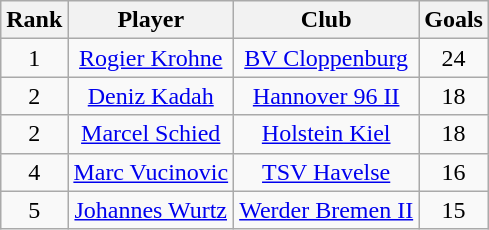<table class="wikitable" style="text-align:center">
<tr>
<th>Rank</th>
<th>Player</th>
<th>Club</th>
<th>Goals</th>
</tr>
<tr>
<td>1</td>
<td><a href='#'>Rogier Krohne</a></td>
<td><a href='#'>BV Cloppenburg</a></td>
<td>24</td>
</tr>
<tr>
<td>2</td>
<td><a href='#'>Deniz Kadah</a></td>
<td><a href='#'>Hannover 96 II</a></td>
<td>18</td>
</tr>
<tr>
<td>2</td>
<td><a href='#'>Marcel Schied</a></td>
<td><a href='#'>Holstein Kiel</a></td>
<td>18</td>
</tr>
<tr>
<td>4</td>
<td><a href='#'>Marc Vucinovic</a></td>
<td><a href='#'>TSV Havelse</a></td>
<td>16</td>
</tr>
<tr>
<td>5</td>
<td><a href='#'>Johannes Wurtz</a></td>
<td><a href='#'>Werder Bremen II</a></td>
<td>15</td>
</tr>
</table>
